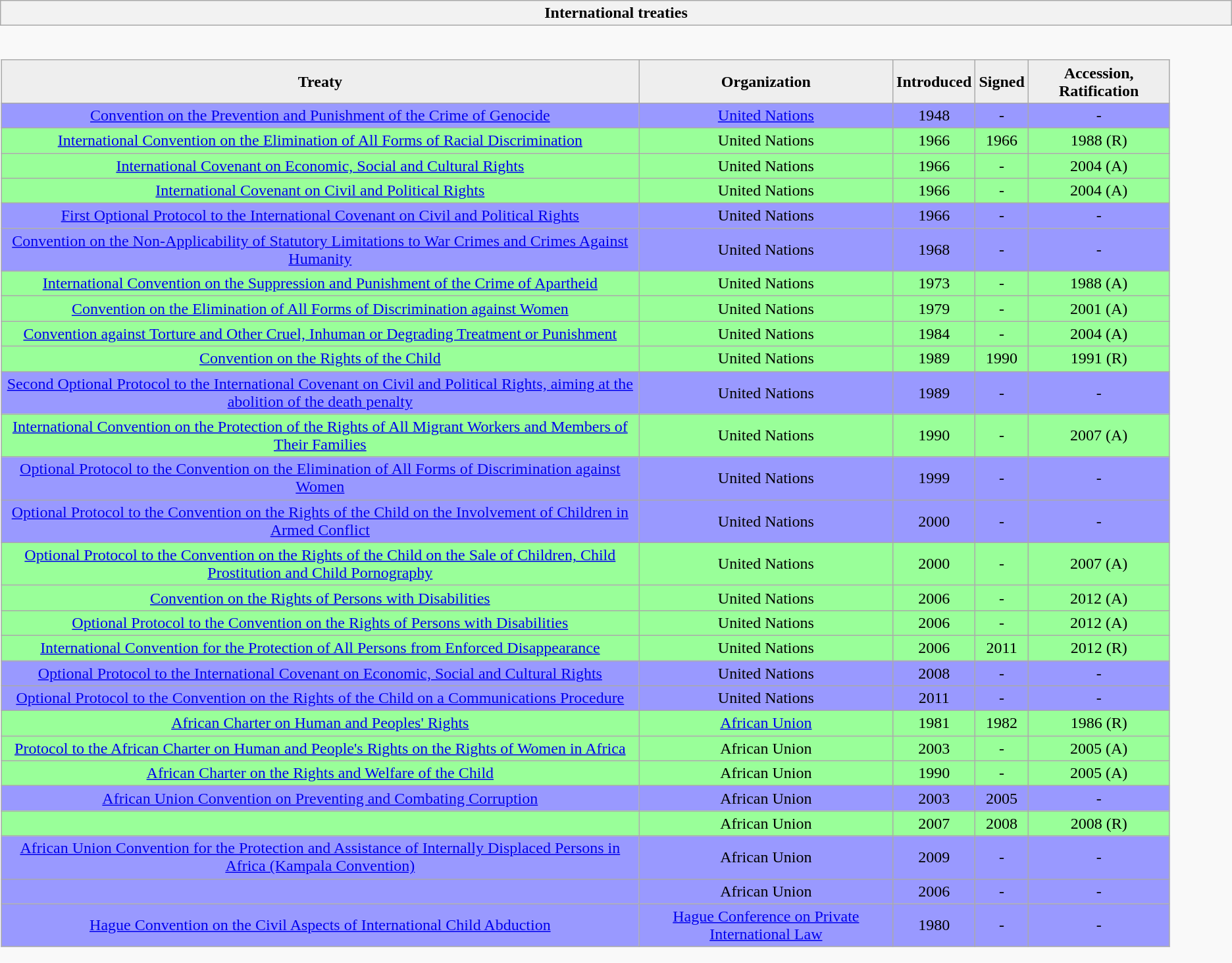<table class="wikitable collapsible collapsed" style="border:none; ">
<tr>
<th>International treaties</th>
</tr>
<tr>
<td style="padding:0; border:none;"><br><table class="wikitable sortable" width=95% style="border-collapse:collapse;">
<tr style="background:#eee; font-weight:bold; text-align:center;">
<td>Treaty</td>
<td>Organization</td>
<td>Introduced</td>
<td>Signed</td>
<td>Accession, Ratification</td>
</tr>
<tr align=center>
<td style="background:#99f; align=left"><a href='#'>Convention on the Prevention and Punishment of the Crime of Genocide</a></td>
<td style="background:#99f;"><a href='#'>United Nations</a></td>
<td style="background:#99f;">1948</td>
<td style="background:#99f;">-</td>
<td style="background:#99f;">-</td>
</tr>
<tr align=center>
<td style="background:#9f9; align=left"><a href='#'>International Convention on the Elimination of All Forms of Racial Discrimination</a></td>
<td style="background:#9f9;">United Nations</td>
<td style="background:#9f9;">1966</td>
<td style="background:#9f9;">1966</td>
<td style="background:#9f9;">1988 (R)</td>
</tr>
<tr align=center>
<td style="background:#9f9; align=left"><a href='#'>International Covenant on Economic, Social and Cultural Rights</a></td>
<td style="background:#9f9;">United Nations</td>
<td style="background:#9f9;">1966</td>
<td style="background:#9f9;">-</td>
<td style="background:#9f9;">2004 (A)</td>
</tr>
<tr align=center>
<td style="background:#9f9; align=left"><a href='#'>International Covenant on Civil and Political Rights</a></td>
<td style="background:#9f9;">United Nations</td>
<td style="background:#9f9;">1966</td>
<td style="background:#9f9;">-</td>
<td style="background:#9f9;">2004 (A)</td>
</tr>
<tr align=center>
<td style="background:#99f; align=left"><a href='#'>First Optional Protocol to the International Covenant on Civil and Political Rights</a></td>
<td style="background:#99f;">United Nations</td>
<td style="background:#99f;">1966</td>
<td style="background:#99f;">-</td>
<td style="background:#99f;">-</td>
</tr>
<tr align=center>
<td style="background:#99f; align=left"><a href='#'>Convention on the Non-Applicability of Statutory Limitations to War Crimes and Crimes Against Humanity</a></td>
<td style="background:#99f;">United Nations</td>
<td style="background:#99f;">1968</td>
<td style="background:#99f;">-</td>
<td style="background:#99f;">-</td>
</tr>
<tr align=center>
<td style="background:#9f9; align=left"><a href='#'>International Convention on the Suppression and Punishment of the Crime of Apartheid</a></td>
<td style="background:#9f9;">United Nations</td>
<td style="background:#9f9;">1973</td>
<td style="background:#9f9;">-</td>
<td style="background:#9f9;">1988 (A)</td>
</tr>
<tr align=center>
<td style="background:#9f9; align=left"><a href='#'>Convention on the Elimination of All Forms of Discrimination against Women</a></td>
<td style="background:#9f9;">United Nations</td>
<td style="background:#9f9;">1979</td>
<td style="background:#9f9;">-</td>
<td style="background:#9f9;">2001 (A)</td>
</tr>
<tr align=center>
<td style="background:#9f9; align=left"><a href='#'>Convention against Torture and Other Cruel, Inhuman or Degrading Treatment or Punishment</a></td>
<td style="background:#9f9;">United Nations</td>
<td style="background:#9f9;">1984</td>
<td style="background:#9f9;">-</td>
<td style="background:#9f9;">2004 (A)</td>
</tr>
<tr align=center>
<td style="background:#9f9; align=left"><a href='#'>Convention on the Rights of the Child</a></td>
<td style="background:#9f9;">United Nations</td>
<td style="background:#9f9;">1989</td>
<td style="background:#9f9;">1990</td>
<td style="background:#9f9;">1991 (R)</td>
</tr>
<tr align=center>
<td style="background:#99f; align=left"><a href='#'>Second Optional Protocol to the International Covenant on Civil and Political Rights, aiming at the abolition of the death penalty</a></td>
<td style="background:#99f;">United Nations</td>
<td style="background:#99f;">1989</td>
<td style="background:#99f;">-</td>
<td style="background:#99f;">-</td>
</tr>
<tr align=center>
<td style="background:#9f9; align=left"><a href='#'>International Convention on the Protection of the Rights of All Migrant Workers and Members of Their Families</a></td>
<td style="background:#9f9;">United Nations</td>
<td style="background:#9f9;">1990</td>
<td style="background:#9f9;">-</td>
<td style="background:#9f9;">2007 (A)</td>
</tr>
<tr align=center>
<td style="background:#99f; align=left"><a href='#'>Optional Protocol to the Convention on the Elimination of All Forms of Discrimination against Women</a></td>
<td style="background:#99f;">United Nations</td>
<td style="background:#99f;">1999</td>
<td style="background:#99f;">-</td>
<td style="background:#99f;">-</td>
</tr>
<tr align=center>
<td style="background:#99f; align=left"><a href='#'>Optional Protocol to the Convention on the Rights of the Child on the Involvement of Children in Armed Conflict</a></td>
<td style="background:#99f;">United Nations</td>
<td style="background:#99f;">2000</td>
<td style="background:#99f;">-</td>
<td style="background:#99f;">-</td>
</tr>
<tr align=center>
<td style="background:#9f9; align=left"><a href='#'>Optional Protocol to the Convention on the Rights of the Child on the Sale of Children, Child Prostitution and Child Pornography</a></td>
<td style="background:#9f9;">United Nations</td>
<td style="background:#9f9;">2000</td>
<td style="background:#9f9;">-</td>
<td style="background:#9f9;">2007 (A)</td>
</tr>
<tr align=center>
<td style="background:#9f9; align=left"><a href='#'>Convention on the Rights of Persons with Disabilities</a></td>
<td style="background:#9f9;">United Nations</td>
<td style="background:#9f9;">2006</td>
<td style="background:#9f9;">-</td>
<td style="background:#9f9;">2012 (A)</td>
</tr>
<tr align=center>
<td style="background:#9f9; align=left"><a href='#'>Optional Protocol to the Convention on the Rights of Persons with Disabilities</a></td>
<td style="background:#9f9;">United Nations</td>
<td style="background:#9f9;">2006</td>
<td style="background:#9f9;">-</td>
<td style="background:#9f9;">2012 (A)</td>
</tr>
<tr align=center>
<td style="background:#9f9; align=left"><a href='#'>International Convention for the Protection of All Persons from Enforced Disappearance</a></td>
<td style="background:#9f9;">United Nations</td>
<td style="background:#9f9;">2006</td>
<td style="background:#9f9;">2011</td>
<td style="background:#9f9;">2012 (R)</td>
</tr>
<tr align=center>
<td style="background:#99f; align=left"><a href='#'>Optional Protocol to the International Covenant on Economic, Social and Cultural Rights</a></td>
<td style="background:#99f;">United Nations</td>
<td style="background:#99f;">2008</td>
<td style="background:#99f;">-</td>
<td style="background:#99f;">-</td>
</tr>
<tr align=center>
<td style="background:#99f; align=left"><a href='#'>Optional Protocol to the Convention on the Rights of the Child on a Communications Procedure</a></td>
<td style="background:#99f;">United Nations</td>
<td style="background:#99f;">2011</td>
<td style="background:#99f;">-</td>
<td style="background:#99f;">-</td>
</tr>
<tr align=center>
<td style="background:#9f9; align=left"><a href='#'>African Charter on Human and Peoples' Rights</a></td>
<td style="background:#9f9;"><a href='#'>African Union</a></td>
<td style="background:#9f9;">1981</td>
<td style="background:#9f9;">1982</td>
<td style="background:#9f9;">1986 (R)</td>
</tr>
<tr align=center>
<td style="background:#9f9; align=left"><a href='#'>Protocol to the African Charter on Human and People's Rights on the Rights of Women in Africa</a></td>
<td style="background:#9f9;">African Union</td>
<td style="background:#9f9;">2003</td>
<td style="background:#9f9;">-</td>
<td style="background:#9f9;">2005 (A)</td>
</tr>
<tr align=center>
<td style="background:#9f9; align=left"><a href='#'>African Charter on the Rights and Welfare of the Child</a></td>
<td style="background:#9f9;">African Union</td>
<td style="background:#9f9;">1990</td>
<td style="background:#9f9;">-</td>
<td style="background:#9f9;">2005 (A)</td>
</tr>
<tr align=center>
<td style="background:#99f; align=left"><a href='#'>African Union Convention on Preventing and Combating Corruption</a></td>
<td style="background:#99f;">African Union</td>
<td style="background:#99f;">2003</td>
<td style="background:#99f;">2005</td>
<td style="background:#99f;">-</td>
</tr>
<tr align=center>
<td style="background:#9f9; align=left"></td>
<td style="background:#9f9;">African Union</td>
<td style="background:#9f9;">2007</td>
<td style="background:#9f9;">2008</td>
<td style="background:#9f9;">2008 (R)</td>
</tr>
<tr align=center>
<td style="background:#99f; align=left"><a href='#'>African Union Convention for the Protection and Assistance of Internally Displaced Persons in Africa (Kampala Convention)</a></td>
<td style="background:#99f;">African Union</td>
<td style="background:#99f;">2009</td>
<td style="background:#99f;">-</td>
<td style="background:#99f;">-</td>
</tr>
<tr align=center>
<td style="background:#99f; align=left"></td>
<td style="background:#99f;">African Union</td>
<td style="background:#99f;">2006</td>
<td style="background:#99f;">-</td>
<td style="background:#99f;">-</td>
</tr>
<tr align=center>
<td style="background:#99f; align=left"><a href='#'>Hague Convention on the Civil Aspects of International Child Abduction</a></td>
<td style="background:#99f;"><a href='#'>Hague Conference on Private International Law</a></td>
<td style="background:#99f;">1980</td>
<td style="background:#99f;">-</td>
<td style="background:#99f;">-</td>
</tr>
</table>
</td>
</tr>
</table>
